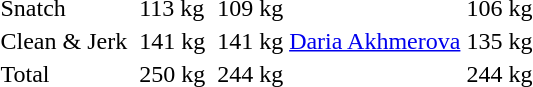<table>
<tr>
<td>Snatch</td>
<td></td>
<td>113 kg</td>
<td></td>
<td>109 kg</td>
<td></td>
<td>106 kg</td>
</tr>
<tr>
<td>Clean & Jerk</td>
<td></td>
<td>141 kg</td>
<td></td>
<td>141 kg</td>
<td> <a href='#'>Daria Akhmerova</a> </td>
<td>135 kg</td>
</tr>
<tr>
<td>Total</td>
<td></td>
<td>250 kg</td>
<td></td>
<td>244 kg</td>
<td></td>
<td>244 kg</td>
</tr>
</table>
